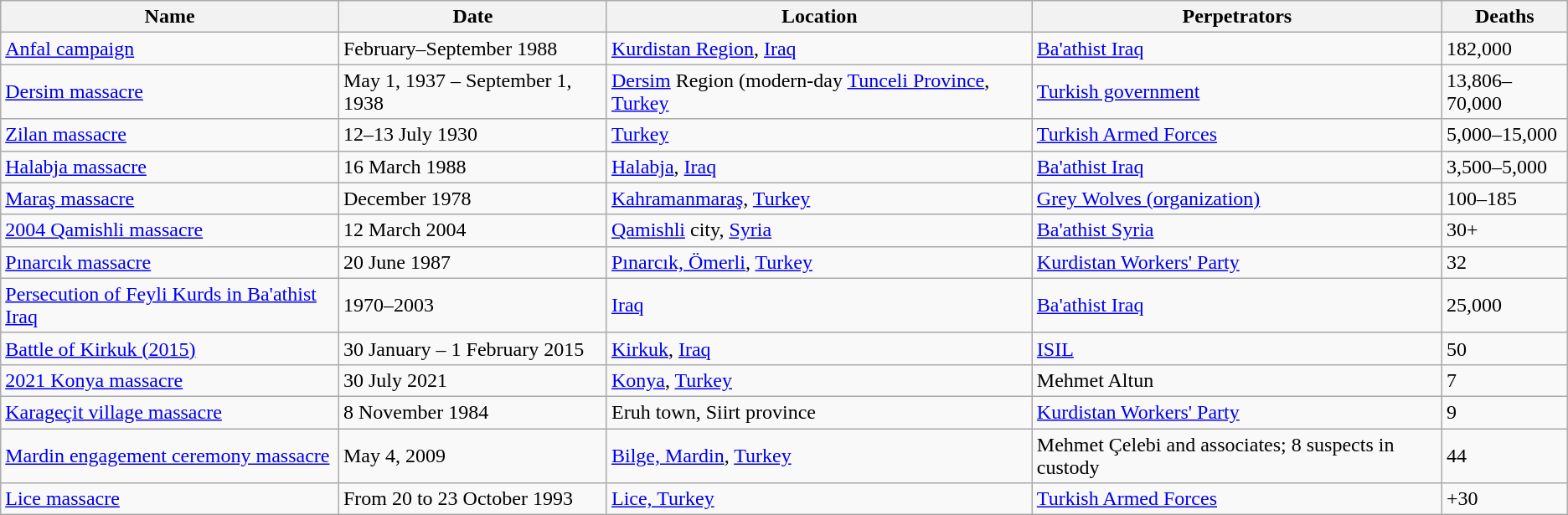<table class="wikitable sortable">
<tr>
<th>Name</th>
<th>Date</th>
<th>Location</th>
<th>Perpetrators</th>
<th>Deaths</th>
</tr>
<tr>
<td><a href='#'>Anfal campaign</a></td>
<td>February–September 1988</td>
<td><a href='#'>Kurdistan Region</a>, <a href='#'>Iraq</a></td>
<td><a href='#'>Ba'athist Iraq</a></td>
<td>182,000</td>
</tr>
<tr>
<td><a href='#'>Dersim massacre</a></td>
<td>May 1, 1937 – September 1, 1938</td>
<td><a href='#'>Dersim</a> Region (modern-day <a href='#'>Tunceli Province</a>, <a href='#'>Turkey</a></td>
<td><a href='#'>Turkish government</a></td>
<td>13,806–70,000</td>
</tr>
<tr>
<td><a href='#'>Zilan massacre</a></td>
<td>12–13 July 1930</td>
<td><a href='#'>Turkey</a></td>
<td><a href='#'>Turkish Armed Forces</a></td>
<td>5,000–15,000</td>
</tr>
<tr>
<td><a href='#'>Halabja massacre</a></td>
<td>16 March 1988</td>
<td><a href='#'>Halabja</a>, <a href='#'>Iraq</a></td>
<td><a href='#'>Ba'athist Iraq</a></td>
<td>3,500–5,000</td>
</tr>
<tr>
<td><a href='#'>Maraş massacre</a></td>
<td>December 1978</td>
<td><a href='#'>Kahramanmaraş</a>, <a href='#'>Turkey</a></td>
<td><a href='#'>Grey Wolves (organization)</a></td>
<td>100–185</td>
</tr>
<tr>
<td><a href='#'>2004 Qamishli massacre</a></td>
<td>12 March 2004</td>
<td><a href='#'>Qamishli</a> city, <a href='#'>Syria</a></td>
<td><a href='#'>Ba'athist Syria</a></td>
<td>30+</td>
</tr>
<tr>
<td><a href='#'>Pınarcık massacre</a></td>
<td>20 June 1987</td>
<td><a href='#'>Pınarcık, Ömerli</a>, <a href='#'>Turkey</a></td>
<td><a href='#'>Kurdistan Workers' Party</a></td>
<td>32</td>
</tr>
<tr>
<td><a href='#'>Persecution of Feyli Kurds in Ba'athist Iraq</a></td>
<td>1970–2003</td>
<td><a href='#'>Iraq</a></td>
<td><a href='#'>Ba'athist Iraq</a></td>
<td>25,000</td>
</tr>
<tr>
<td><a href='#'>Battle of Kirkuk (2015)</a></td>
<td>30 January – 1 February 2015</td>
<td><a href='#'>Kirkuk</a>, <a href='#'>Iraq</a></td>
<td><a href='#'>ISIL</a></td>
<td>50</td>
</tr>
<tr>
<td><a href='#'>2021 Konya massacre</a></td>
<td>30 July 2021</td>
<td><a href='#'>Konya</a>, <a href='#'>Turkey</a></td>
<td>Mehmet Altun</td>
<td>7</td>
</tr>
<tr>
<td><a href='#'>Karageçit village massacre</a></td>
<td>8 November 1984</td>
<td>Eruh town, Siirt province</td>
<td><a href='#'>Kurdistan Workers' Party</a></td>
<td>9</td>
</tr>
<tr>
<td><a href='#'>Mardin engagement ceremony massacre</a></td>
<td>May 4, 2009</td>
<td><a href='#'>Bilge, Mardin</a>, <a href='#'>Turkey</a></td>
<td>Mehmet Çelebi and associates; 8 suspects in custody</td>
<td>44</td>
</tr>
<tr>
<td><a href='#'>Lice massacre</a></td>
<td>From 20 to 23 October 1993</td>
<td><a href='#'>Lice, Turkey</a></td>
<td><a href='#'>Turkish Armed Forces</a></td>
<td>+30</td>
</tr>
</table>
